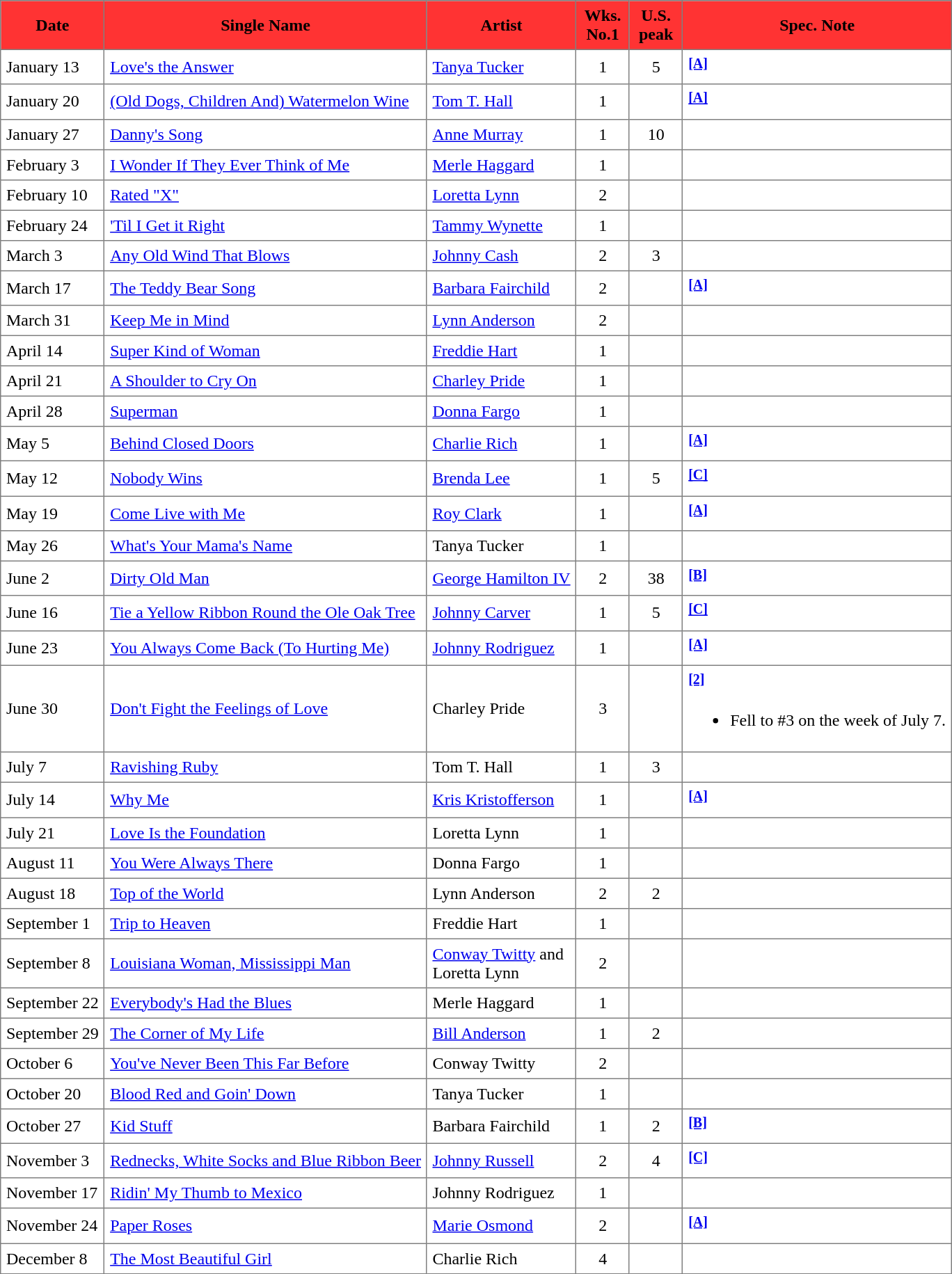<table border="1" cellpadding="5" cellspacing="1" style="border-collapse: collapse">
<tr style="background:#FF3333">
<th>Date</th>
<th>Single Name</th>
<th>Artist</th>
<th width="40">Wks. No.1</th>
<th width="40">U.S. peak</th>
<th>Spec. Note</th>
</tr>
<tr>
<td>January 13</td>
<td><a href='#'>Love's the Answer</a></td>
<td><a href='#'>Tanya Tucker</a></td>
<td align="center">1</td>
<td align="center">5</td>
<td><sup><a href='#'><strong>[A]</strong></a></sup></td>
</tr>
<tr>
<td>January 20</td>
<td><a href='#'>(Old Dogs, Children And) Watermelon Wine</a></td>
<td><a href='#'>Tom T. Hall</a></td>
<td align="center">1</td>
<td></td>
<td><sup><a href='#'><strong>[A]</strong></a></sup></td>
</tr>
<tr>
<td>January 27</td>
<td><a href='#'>Danny's Song</a></td>
<td><a href='#'>Anne Murray</a></td>
<td align="center">1</td>
<td align="center">10</td>
<td></td>
</tr>
<tr>
<td>February 3</td>
<td><a href='#'>I Wonder If They Ever Think of Me</a></td>
<td><a href='#'>Merle Haggard</a></td>
<td align="center">1</td>
<td></td>
<td></td>
</tr>
<tr>
<td>February 10</td>
<td><a href='#'>Rated "X"</a></td>
<td><a href='#'>Loretta Lynn</a></td>
<td align="center">2</td>
<td></td>
<td></td>
</tr>
<tr>
<td>February 24</td>
<td><a href='#'>'Til I Get it Right</a></td>
<td><a href='#'>Tammy Wynette</a></td>
<td align="center">1</td>
<td></td>
<td></td>
</tr>
<tr>
<td>March 3</td>
<td><a href='#'>Any Old Wind That Blows</a></td>
<td><a href='#'>Johnny Cash</a></td>
<td align="center">2</td>
<td align="center">3</td>
<td></td>
</tr>
<tr>
<td>March 17</td>
<td><a href='#'>The Teddy Bear Song</a></td>
<td><a href='#'>Barbara Fairchild</a></td>
<td align="center">2</td>
<td></td>
<td><sup><a href='#'><strong>[A]</strong></a></sup></td>
</tr>
<tr>
<td>March 31</td>
<td><a href='#'>Keep Me in Mind</a></td>
<td><a href='#'>Lynn Anderson</a></td>
<td align="center">2</td>
<td></td>
<td></td>
</tr>
<tr>
<td>April 14</td>
<td><a href='#'>Super Kind of Woman</a></td>
<td><a href='#'>Freddie Hart</a></td>
<td align="center">1</td>
<td></td>
<td></td>
</tr>
<tr>
<td>April 21</td>
<td><a href='#'>A Shoulder to Cry On</a></td>
<td><a href='#'>Charley Pride</a></td>
<td align="center">1</td>
<td></td>
<td></td>
</tr>
<tr>
<td>April 28</td>
<td><a href='#'>Superman</a></td>
<td><a href='#'>Donna Fargo</a></td>
<td align="center">1</td>
<td></td>
<td></td>
</tr>
<tr>
<td>May 5</td>
<td><a href='#'>Behind Closed Doors</a></td>
<td><a href='#'>Charlie Rich</a></td>
<td align="center">1</td>
<td></td>
<td><sup><a href='#'><strong>[A]</strong></a></sup></td>
</tr>
<tr>
<td>May 12</td>
<td><a href='#'>Nobody Wins</a></td>
<td><a href='#'>Brenda Lee</a></td>
<td align="center">1</td>
<td align="center">5</td>
<td><sup><a href='#'><strong>[C]</strong></a></sup></td>
</tr>
<tr>
<td>May 19</td>
<td><a href='#'>Come Live with Me</a></td>
<td><a href='#'>Roy Clark</a></td>
<td align="center">1</td>
<td></td>
<td><sup><a href='#'><strong>[A]</strong></a></sup></td>
</tr>
<tr>
<td>May 26</td>
<td><a href='#'>What's Your Mama's Name</a></td>
<td>Tanya Tucker</td>
<td align="center">1</td>
<td></td>
<td></td>
</tr>
<tr>
<td>June 2</td>
<td><a href='#'>Dirty Old Man</a></td>
<td><a href='#'>George Hamilton IV</a></td>
<td align="center">2</td>
<td align="center">38</td>
<td><sup><a href='#'><strong>[B]</strong></a></sup></td>
</tr>
<tr>
<td>June 16</td>
<td><a href='#'>Tie a Yellow Ribbon Round the Ole Oak Tree</a></td>
<td><a href='#'>Johnny Carver</a></td>
<td align="center">1</td>
<td align="center">5</td>
<td><sup><a href='#'><strong>[C]</strong></a></sup></td>
</tr>
<tr>
<td>June 23</td>
<td><a href='#'>You Always Come Back (To Hurting Me)</a></td>
<td><a href='#'>Johnny Rodriguez</a></td>
<td align="center">1</td>
<td></td>
<td><sup><a href='#'><strong>[A]</strong></a></sup></td>
</tr>
<tr>
<td>June 30</td>
<td><a href='#'>Don't Fight the Feelings of Love</a></td>
<td>Charley Pride</td>
<td align="center">3</td>
<td></td>
<td><sup><a href='#'><strong>[2]</strong></a></sup><br><ul><li>Fell to #3 on the week of July 7.</li></ul></td>
</tr>
<tr>
<td>July 7</td>
<td><a href='#'>Ravishing Ruby</a></td>
<td>Tom T. Hall</td>
<td align="center">1</td>
<td align="center">3</td>
<td></td>
</tr>
<tr>
<td>July 14</td>
<td><a href='#'>Why Me</a></td>
<td><a href='#'>Kris Kristofferson</a></td>
<td align="center">1</td>
<td></td>
<td><sup><a href='#'><strong>[A]</strong></a></sup></td>
</tr>
<tr>
<td>July 21</td>
<td><a href='#'>Love Is the Foundation</a></td>
<td>Loretta Lynn</td>
<td align="center">1</td>
<td></td>
<td></td>
</tr>
<tr>
<td>August 11</td>
<td><a href='#'>You Were Always There</a></td>
<td>Donna Fargo</td>
<td align="center">1</td>
<td></td>
<td></td>
</tr>
<tr>
<td>August 18</td>
<td><a href='#'>Top of the World</a></td>
<td>Lynn Anderson</td>
<td align="center">2</td>
<td align="center">2</td>
<td></td>
</tr>
<tr>
<td>September 1</td>
<td><a href='#'>Trip to Heaven</a></td>
<td>Freddie Hart</td>
<td align="center">1</td>
<td></td>
<td></td>
</tr>
<tr>
<td>September 8</td>
<td><a href='#'>Louisiana Woman, Mississippi Man</a></td>
<td><a href='#'>Conway Twitty</a> and<br>Loretta Lynn</td>
<td align="center">2</td>
<td></td>
<td></td>
</tr>
<tr>
<td>September 22</td>
<td><a href='#'>Everybody's Had the Blues</a></td>
<td>Merle Haggard</td>
<td align="center">1</td>
<td></td>
<td></td>
</tr>
<tr>
<td>September 29</td>
<td><a href='#'>The Corner of My Life</a></td>
<td><a href='#'>Bill Anderson</a></td>
<td align="center">1</td>
<td align="center">2</td>
<td></td>
</tr>
<tr>
<td>October 6</td>
<td><a href='#'>You've Never Been This Far Before</a></td>
<td>Conway Twitty</td>
<td align="center">2</td>
<td></td>
<td></td>
</tr>
<tr>
<td>October 20</td>
<td><a href='#'>Blood Red and Goin' Down</a></td>
<td>Tanya Tucker</td>
<td align="center">1</td>
<td></td>
<td></td>
</tr>
<tr>
<td>October 27</td>
<td><a href='#'>Kid Stuff</a></td>
<td>Barbara Fairchild</td>
<td align="center">1</td>
<td align="center">2</td>
<td><sup><a href='#'><strong>[B]</strong></a></sup></td>
</tr>
<tr>
<td>November 3</td>
<td><a href='#'>Rednecks, White Socks and Blue Ribbon Beer</a></td>
<td><a href='#'>Johnny Russell</a></td>
<td align="center">2</td>
<td align="center">4</td>
<td><sup><a href='#'><strong>[C]</strong></a></sup></td>
</tr>
<tr>
<td>November 17</td>
<td><a href='#'>Ridin' My Thumb to Mexico</a></td>
<td>Johnny Rodriguez</td>
<td align="center">1</td>
<td></td>
<td></td>
</tr>
<tr>
<td>November 24</td>
<td><a href='#'>Paper Roses</a></td>
<td><a href='#'>Marie Osmond</a></td>
<td align="center">2</td>
<td></td>
<td><sup><a href='#'><strong>[A]</strong></a></sup></td>
</tr>
<tr>
<td>December 8</td>
<td><a href='#'>The Most Beautiful Girl</a></td>
<td>Charlie Rich</td>
<td align="center">4</td>
<td></td>
<td></td>
</tr>
</table>
